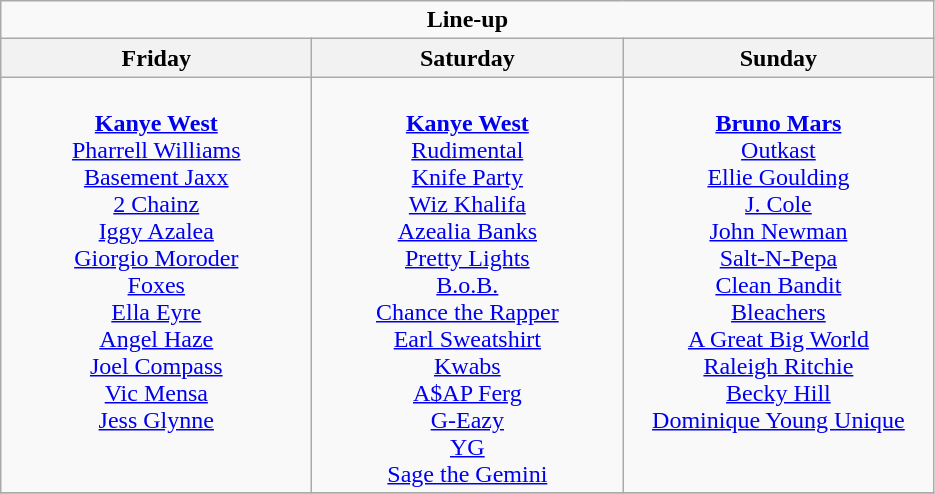<table class="wikitable">
<tr>
<td colspan="3" style="text-align:center;"><strong>Line-up</strong></td>
</tr>
<tr>
<th>Friday</th>
<th>Saturday</th>
<th>Sunday</th>
</tr>
<tr>
<td style="text-align:center; vertical-align:top; width:200px;"><br><strong><a href='#'>Kanye West</a></strong>
<br><a href='#'>Pharrell Williams</a>
<br><a href='#'>Basement Jaxx</a>
<br><a href='#'>2 Chainz</a>
<br><a href='#'>Iggy Azalea</a>
<br><a href='#'>Giorgio Moroder</a>
<br><a href='#'>Foxes</a>
<br><a href='#'>Ella Eyre</a>
<br><a href='#'>Angel Haze</a>
<br><a href='#'>Joel Compass</a>
<br><a href='#'>Vic Mensa</a>
<br><a href='#'>Jess Glynne</a></td>
<td style="text-align:center; vertical-align:top; width:200px;"><br><strong><a href='#'>Kanye West</a></strong>
<br><a href='#'>Rudimental</a>
<br><a href='#'>Knife Party</a>
<br><a href='#'>Wiz Khalifa</a>
<br><a href='#'>Azealia Banks</a>
<br><a href='#'>Pretty Lights</a>
<br><a href='#'>B.o.B.</a>
<br><a href='#'>Chance the Rapper</a>
<br><a href='#'>Earl Sweatshirt</a>
<br><a href='#'>Kwabs</a>
<br><a href='#'>A$AP Ferg</a>
<br><a href='#'>G-Eazy</a>
<br><a href='#'>YG</a>
<br><a href='#'>Sage the Gemini</a></td>
<td style="text-align:center; vertical-align:top; width:200px;"><br><strong><a href='#'>Bruno Mars</a></strong>
<br><a href='#'>Outkast</a>
<br><a href='#'>Ellie Goulding</a>
<br><a href='#'>J. Cole</a>
<br><a href='#'>John Newman</a>
<br><a href='#'>Salt-N-Pepa</a>
<br><a href='#'>Clean Bandit</a>
<br><a href='#'>Bleachers</a>
<br><a href='#'>A Great Big World</a>
<br><a href='#'>Raleigh Ritchie</a>
<br><a href='#'>Becky Hill</a>
<br><a href='#'>Dominique Young Unique</a></td>
</tr>
<tr>
</tr>
</table>
